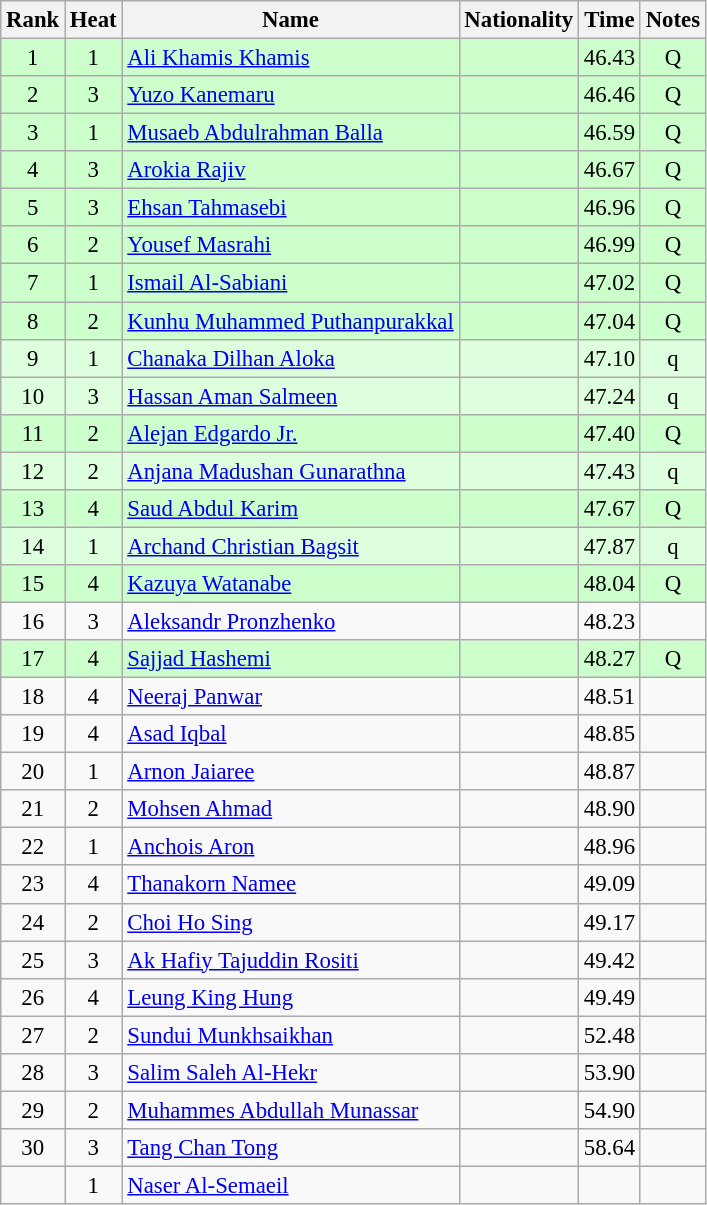<table class="wikitable sortable" style="text-align:center; font-size:95%">
<tr>
<th>Rank</th>
<th>Heat</th>
<th>Name</th>
<th>Nationality</th>
<th>Time</th>
<th>Notes</th>
</tr>
<tr bgcolor=ccffcc>
<td>1</td>
<td>1</td>
<td align=left><a href='#'>Ali Khamis Khamis</a></td>
<td align=left></td>
<td>46.43</td>
<td>Q</td>
</tr>
<tr bgcolor=ccffcc>
<td>2</td>
<td>3</td>
<td align=left><a href='#'>Yuzo Kanemaru</a></td>
<td align=left></td>
<td>46.46</td>
<td>Q</td>
</tr>
<tr bgcolor=ccffcc>
<td>3</td>
<td>1</td>
<td align=left><a href='#'>Musaeb Abdulrahman Balla</a></td>
<td align=left></td>
<td>46.59</td>
<td>Q</td>
</tr>
<tr bgcolor=ccffcc>
<td>4</td>
<td>3</td>
<td align=left><a href='#'>Arokia Rajiv</a></td>
<td align=left></td>
<td>46.67</td>
<td>Q</td>
</tr>
<tr bgcolor=ccffcc>
<td>5</td>
<td>3</td>
<td align=left><a href='#'>Ehsan Tahmasebi</a></td>
<td align=left></td>
<td>46.96</td>
<td>Q</td>
</tr>
<tr bgcolor=ccffcc>
<td>6</td>
<td>2</td>
<td align=left><a href='#'>Yousef Masrahi</a></td>
<td align=left></td>
<td>46.99</td>
<td>Q</td>
</tr>
<tr bgcolor=ccffcc>
<td>7</td>
<td>1</td>
<td align=left><a href='#'>Ismail Al-Sabiani</a></td>
<td align=left></td>
<td>47.02</td>
<td>Q</td>
</tr>
<tr bgcolor=ccffcc>
<td>8</td>
<td>2</td>
<td align=left><a href='#'>Kunhu Muhammed Puthanpurakkal</a></td>
<td align=left></td>
<td>47.04</td>
<td>Q</td>
</tr>
<tr bgcolor=ddffdd>
<td>9</td>
<td>1</td>
<td align=left><a href='#'>Chanaka Dilhan Aloka</a></td>
<td align=left></td>
<td>47.10</td>
<td>q</td>
</tr>
<tr bgcolor=ddffdd>
<td>10</td>
<td>3</td>
<td align=left><a href='#'>Hassan Aman Salmeen</a></td>
<td align=left></td>
<td>47.24</td>
<td>q</td>
</tr>
<tr bgcolor=ccffcc>
<td>11</td>
<td>2</td>
<td align=left><a href='#'>Alejan Edgardo Jr.</a></td>
<td align=left></td>
<td>47.40</td>
<td>Q</td>
</tr>
<tr bgcolor=ddffdd>
<td>12</td>
<td>2</td>
<td align=left><a href='#'>Anjana Madushan Gunarathna</a></td>
<td align=left></td>
<td>47.43</td>
<td>q</td>
</tr>
<tr bgcolor=ccffcc>
<td>13</td>
<td>4</td>
<td align=left><a href='#'>Saud Abdul Karim</a></td>
<td align=left></td>
<td>47.67</td>
<td>Q</td>
</tr>
<tr bgcolor=ddffdd>
<td>14</td>
<td>1</td>
<td align=left><a href='#'>Archand Christian Bagsit</a></td>
<td align=left></td>
<td>47.87</td>
<td>q</td>
</tr>
<tr bgcolor=ccffcc>
<td>15</td>
<td>4</td>
<td align=left><a href='#'>Kazuya Watanabe</a></td>
<td align=left></td>
<td>48.04</td>
<td>Q</td>
</tr>
<tr>
<td>16</td>
<td>3</td>
<td align=left><a href='#'>Aleksandr Pronzhenko</a></td>
<td align=left></td>
<td>48.23</td>
<td></td>
</tr>
<tr bgcolor=ccffcc>
<td>17</td>
<td>4</td>
<td align=left><a href='#'>Sajjad Hashemi</a></td>
<td align=left></td>
<td>48.27</td>
<td>Q</td>
</tr>
<tr>
<td>18</td>
<td>4</td>
<td align=left><a href='#'>Neeraj Panwar</a></td>
<td align=left></td>
<td>48.51</td>
<td></td>
</tr>
<tr>
<td>19</td>
<td>4</td>
<td align=left><a href='#'>Asad Iqbal</a></td>
<td align=left></td>
<td>48.85</td>
<td></td>
</tr>
<tr>
<td>20</td>
<td>1</td>
<td align=left><a href='#'>Arnon Jaiaree</a></td>
<td align=left></td>
<td>48.87</td>
<td></td>
</tr>
<tr>
<td>21</td>
<td>2</td>
<td align=left><a href='#'>Mohsen Ahmad</a></td>
<td align=left></td>
<td>48.90</td>
<td></td>
</tr>
<tr>
<td>22</td>
<td>1</td>
<td align=left><a href='#'>Anchois Aron</a></td>
<td align=left></td>
<td>48.96</td>
<td></td>
</tr>
<tr>
<td>23</td>
<td>4</td>
<td align=left><a href='#'>Thanakorn Namee</a></td>
<td align=left></td>
<td>49.09</td>
<td></td>
</tr>
<tr>
<td>24</td>
<td>2</td>
<td align=left><a href='#'>Choi Ho Sing</a></td>
<td align=left></td>
<td>49.17</td>
<td></td>
</tr>
<tr>
<td>25</td>
<td>3</td>
<td align=left><a href='#'>Ak Hafiy Tajuddin Rositi</a></td>
<td align=left></td>
<td>49.42</td>
<td></td>
</tr>
<tr>
<td>26</td>
<td>4</td>
<td align=left><a href='#'>Leung King Hung</a></td>
<td align=left></td>
<td>49.49</td>
<td></td>
</tr>
<tr>
<td>27</td>
<td>2</td>
<td align=left><a href='#'>Sundui Munkhsaikhan</a></td>
<td align=left></td>
<td>52.48</td>
<td></td>
</tr>
<tr>
<td>28</td>
<td>3</td>
<td align=left><a href='#'>Salim Saleh Al-Hekr</a></td>
<td align=left></td>
<td>53.90</td>
<td></td>
</tr>
<tr>
<td>29</td>
<td>2</td>
<td align=left><a href='#'>Muhammes Abdullah Munassar</a></td>
<td align=left></td>
<td>54.90</td>
<td></td>
</tr>
<tr>
<td>30</td>
<td>3</td>
<td align=left><a href='#'>Tang Chan Tong</a></td>
<td align=left></td>
<td>58.64</td>
<td></td>
</tr>
<tr>
<td></td>
<td>1</td>
<td align=left><a href='#'>Naser Al-Semaeil</a></td>
<td align=left></td>
<td></td>
<td></td>
</tr>
</table>
